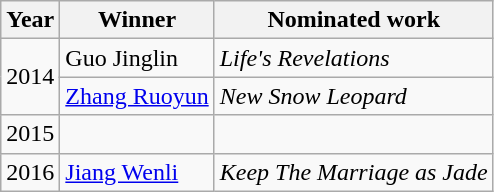<table class="wikitable">
<tr>
<th>Year</th>
<th>Winner</th>
<th>Nominated work</th>
</tr>
<tr>
<td rowspan=2>2014</td>
<td>Guo Jinglin</td>
<td><em>Life's Revelations</em></td>
</tr>
<tr>
<td><a href='#'>Zhang Ruoyun</a></td>
<td><em>New Snow Leopard</em></td>
</tr>
<tr>
<td>2015</td>
<td></td>
<td></td>
</tr>
<tr>
<td>2016</td>
<td><a href='#'>Jiang Wenli</a></td>
<td><em>Keep The Marriage as Jade</em></td>
</tr>
</table>
